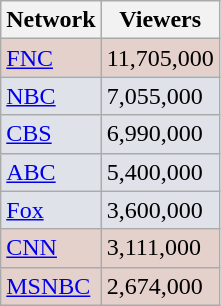<table class="wikitable">
<tr>
<th>Network</th>
<th>Viewers</th>
</tr>
<tr style="background:#e5d1cb;">
<td><a href='#'>FNC</a></td>
<td>11,705,000</td>
</tr>
<tr style="background:#dfe2e9;">
<td><a href='#'>NBC</a></td>
<td>7,055,000</td>
</tr>
<tr style="background:#dfe2e9;">
<td><a href='#'>CBS</a></td>
<td>6,990,000</td>
</tr>
<tr style="background:#dfe2e9;">
<td><a href='#'>ABC</a></td>
<td>5,400,000</td>
</tr>
<tr style="background:#dfe2e9;">
<td><a href='#'>Fox</a></td>
<td>3,600,000</td>
</tr>
<tr style="background:#e5d1cb;">
<td><a href='#'>CNN</a></td>
<td>3,111,000</td>
</tr>
<tr style="background:#e5d1cb;">
<td><a href='#'>MSNBC</a></td>
<td>2,674,000</td>
</tr>
</table>
